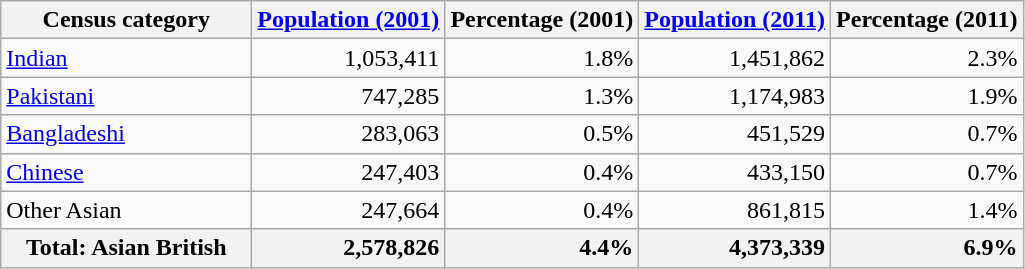<table class="wikitable sortable" style="text-align:right">
<tr>
<th style="width:160px;">Census category</th>
<th><a href='#'>Population (2001)</a></th>
<th>Percentage (2001)</th>
<th><a href='#'>Population (2011)</a></th>
<th>Percentage (2011)</th>
</tr>
<tr>
<td align="left"><a href='#'>Indian</a></td>
<td>1,053,411</td>
<td>1.8%</td>
<td>1,451,862</td>
<td> 2.3%</td>
</tr>
<tr>
<td align="left"><a href='#'>Pakistani</a></td>
<td>747,285</td>
<td>1.3%</td>
<td>1,174,983</td>
<td> 1.9%</td>
</tr>
<tr>
<td align="left"><a href='#'>Bangladeshi</a></td>
<td>283,063</td>
<td>0.5%</td>
<td>451,529</td>
<td> 0.7%</td>
</tr>
<tr>
<td align="left"><a href='#'>Chinese</a></td>
<td>247,403</td>
<td>0.4%</td>
<td>433,150</td>
<td> 0.7%</td>
</tr>
<tr>
<td align="left">Other Asian</td>
<td>247,664</td>
<td>0.4%</td>
<td>861,815</td>
<td> 1.4%</td>
</tr>
<tr>
<th> <strong>Total: Asian British</strong></th>
<th style="text-align:right"><strong>2,578,826</strong></th>
<th style="text-align:right"><strong>4.4%</strong></th>
<th style="text-align:right"><strong>4,373,339</strong></th>
<th style="text-align:right"> <strong>6.9%</strong></th>
</tr>
</table>
